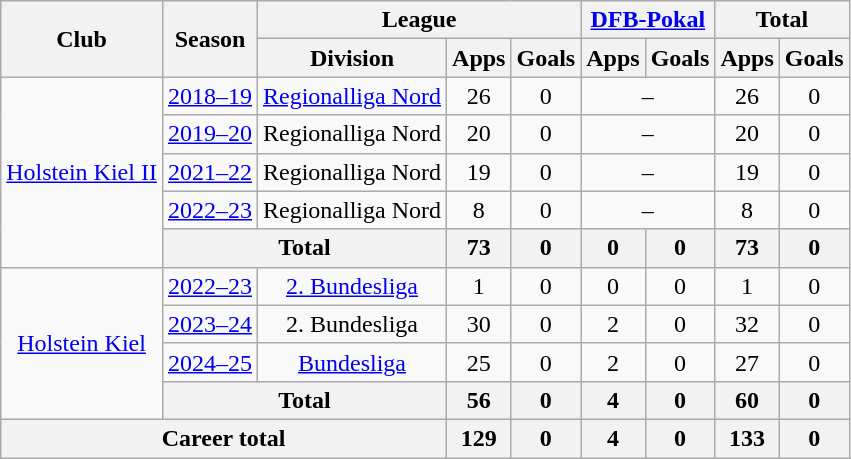<table class="wikitable" style="text-align:center">
<tr>
<th rowspan="2">Club</th>
<th rowspan="2">Season</th>
<th colspan="3">League</th>
<th colspan="2"><a href='#'>DFB-Pokal</a></th>
<th colspan="2">Total</th>
</tr>
<tr>
<th>Division</th>
<th>Apps</th>
<th>Goals</th>
<th>Apps</th>
<th>Goals</th>
<th>Apps</th>
<th>Goals</th>
</tr>
<tr>
<td rowspan="5"><a href='#'>Holstein Kiel II</a></td>
<td><a href='#'>2018–19</a></td>
<td><a href='#'>Regionalliga Nord</a></td>
<td>26</td>
<td>0</td>
<td colspan="2">–</td>
<td>26</td>
<td>0</td>
</tr>
<tr>
<td><a href='#'>2019–20</a></td>
<td>Regionalliga Nord</td>
<td>20</td>
<td>0</td>
<td colspan="2">–</td>
<td>20</td>
<td>0</td>
</tr>
<tr>
<td><a href='#'>2021–22</a></td>
<td>Regionalliga Nord</td>
<td>19</td>
<td>0</td>
<td colspan="2">–</td>
<td>19</td>
<td>0</td>
</tr>
<tr>
<td><a href='#'>2022–23</a></td>
<td>Regionalliga Nord</td>
<td>8</td>
<td>0</td>
<td colspan="2">–</td>
<td>8</td>
<td>0</td>
</tr>
<tr>
<th colspan="2">Total</th>
<th>73</th>
<th>0</th>
<th>0</th>
<th>0</th>
<th>73</th>
<th>0</th>
</tr>
<tr>
<td rowspan="4"><a href='#'>Holstein Kiel</a></td>
<td><a href='#'>2022–23</a></td>
<td><a href='#'>2. Bundesliga</a></td>
<td>1</td>
<td>0</td>
<td>0</td>
<td>0</td>
<td>1</td>
<td>0</td>
</tr>
<tr>
<td><a href='#'>2023–24</a></td>
<td>2. Bundesliga</td>
<td>30</td>
<td>0</td>
<td>2</td>
<td>0</td>
<td>32</td>
<td>0</td>
</tr>
<tr>
<td><a href='#'>2024–25</a></td>
<td><a href='#'>Bundesliga</a></td>
<td>25</td>
<td>0</td>
<td>2</td>
<td>0</td>
<td>27</td>
<td>0</td>
</tr>
<tr>
<th colspan="2">Total</th>
<th>56</th>
<th>0</th>
<th>4</th>
<th>0</th>
<th>60</th>
<th>0</th>
</tr>
<tr>
<th colspan="3">Career total</th>
<th>129</th>
<th>0</th>
<th>4</th>
<th>0</th>
<th>133</th>
<th>0</th>
</tr>
</table>
